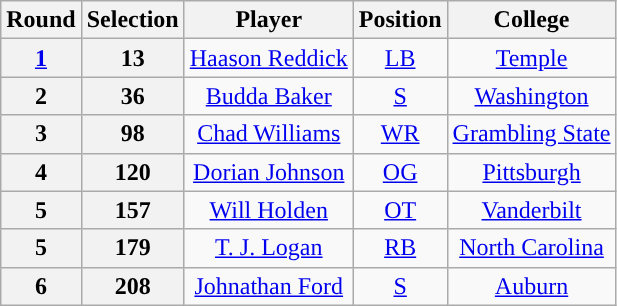<table class="wikitable" style="text-align:center">
<tr>
<th>Round</th>
<th>Selection</th>
<th>Player</th>
<th>Position</th>
<th>College</th>
</tr>
<tr>
<th><a href='#'>1</a></th>
<th>13</th>
<td><a href='#'>Haason Reddick</a></td>
<td><a href='#'>LB</a></td>
<td><a href='#'>Temple</a></td>
</tr>
<tr>
<th>2</th>
<th>36</th>
<td><a href='#'>Budda Baker</a></td>
<td><a href='#'>S</a></td>
<td><a href='#'>Washington</a></td>
</tr>
<tr>
<th>3</th>
<th>98</th>
<td><a href='#'>Chad Williams</a></td>
<td><a href='#'>WR</a></td>
<td><a href='#'>Grambling State</a></td>
</tr>
<tr>
<th>4</th>
<th>120</th>
<td><a href='#'>Dorian Johnson</a></td>
<td><a href='#'>OG</a></td>
<td><a href='#'>Pittsburgh</a></td>
</tr>
<tr>
<th>5</th>
<th>157</th>
<td><a href='#'>Will Holden</a></td>
<td><a href='#'>OT</a></td>
<td><a href='#'>Vanderbilt</a></td>
</tr>
<tr>
<th>5</th>
<th>179</th>
<td><a href='#'>T. J. Logan</a></td>
<td><a href='#'>RB</a></td>
<td><a href='#'>North Carolina</a></td>
</tr>
<tr>
<th>6</th>
<th>208</th>
<td><a href='#'>Johnathan Ford</a></td>
<td><a href='#'>S</a></td>
<td><a href='#'>Auburn</a></td>
</tr>
</table>
